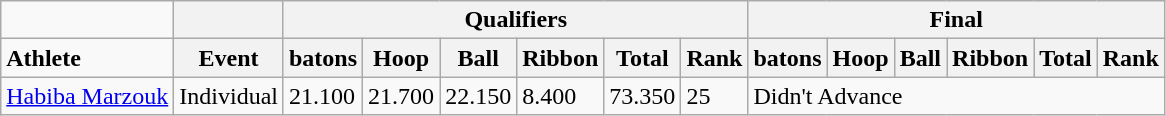<table class="wikitable">
<tr>
<td></td>
<th></th>
<th colspan="6">Qualifiers</th>
<th colspan="6">Final</th>
</tr>
<tr>
<td><strong>Athlete</strong></td>
<th>Event</th>
<th>batons</th>
<th>Hoop<br></th>
<th>Ball<br></th>
<th>Ribbon<br></th>
<th>Total</th>
<th>Rank</th>
<th>batons</th>
<th>Hoop<br></th>
<th>Ball<br></th>
<th>Ribbon<br></th>
<th>Total</th>
<th>Rank</th>
</tr>
<tr>
<td><a href='#'>Habiba Marzouk</a></td>
<td>Individual</td>
<td>21.100</td>
<td>21.700</td>
<td>22.150</td>
<td>8.400</td>
<td>73.350</td>
<td>25</td>
<td colspan="6">Didn't Advance</td>
</tr>
</table>
